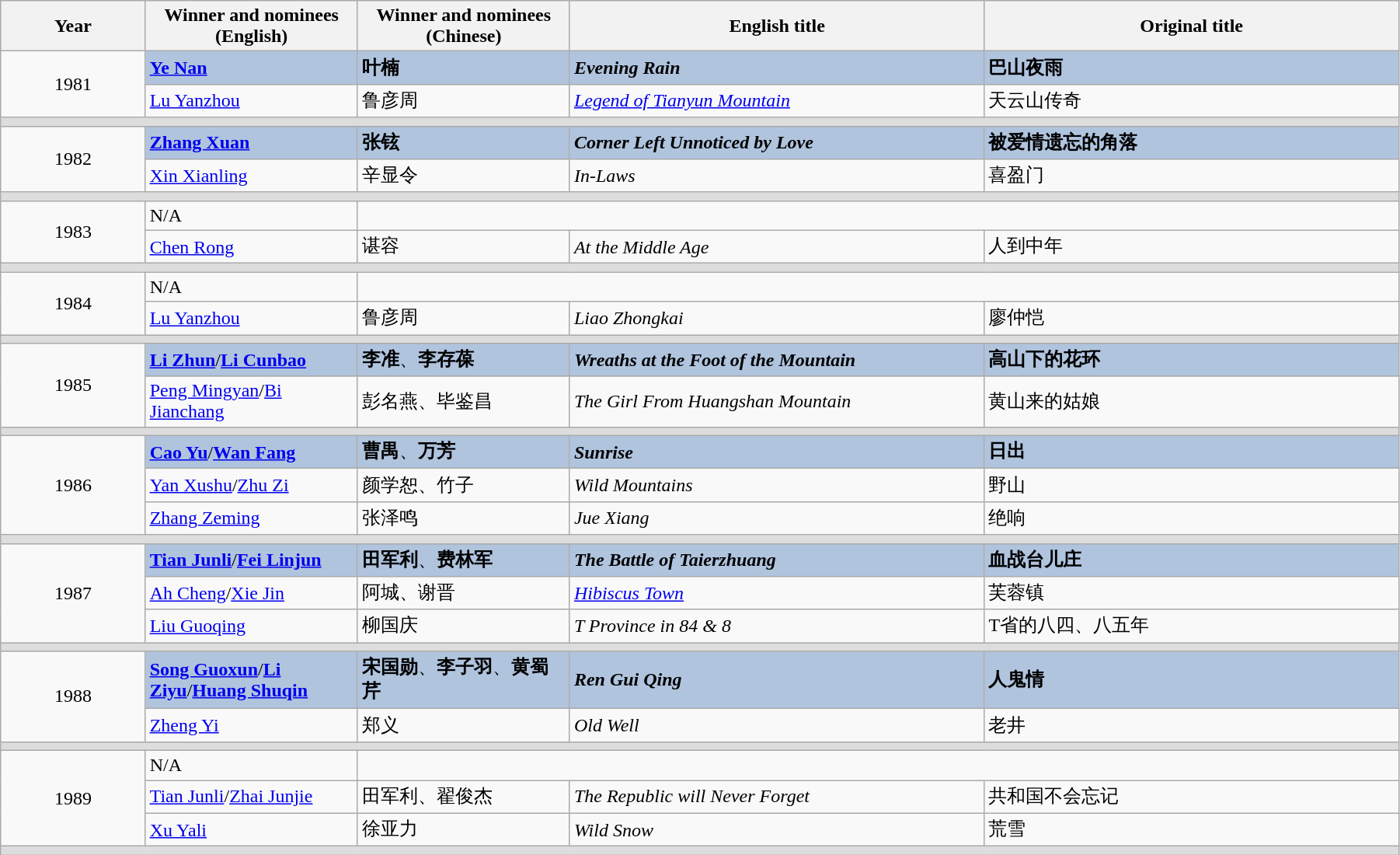<table class="wikitable" width="95%" cellpadding="5">
<tr>
<th width="100"><strong>Year</strong></th>
<th width="150"><strong>Winner and nominees<br>(English)</strong></th>
<th width="150"><strong>Winner and nominees<br>(Chinese)</strong></th>
<th width="300"><strong>English title</strong></th>
<th width="300"><strong>Original title</strong></th>
</tr>
<tr>
<td rowspan="2" style="text-align:center;">1981</td>
<td style="background:#B0C4DE;"><strong><a href='#'>Ye Nan</a></strong></td>
<td style="background:#B0C4DE;"><strong>叶楠</strong></td>
<td style="background:#B0C4DE;"><strong><em>Evening Rain</em></strong></td>
<td style="background:#B0C4DE;"><strong>巴山夜雨</strong></td>
</tr>
<tr>
<td><a href='#'>Lu Yanzhou</a></td>
<td>鲁彦周</td>
<td><em><a href='#'>Legend of Tianyun Mountain</a></em></td>
<td>天云山传奇</td>
</tr>
<tr bgcolor=#DDDDDD>
<td colspan=5></td>
</tr>
<tr>
<td rowspan="2" style="text-align:center;">1982</td>
<td style="background:#B0C4DE;"><strong><a href='#'>Zhang Xuan</a></strong></td>
<td style="background:#B0C4DE;"><strong>张铉</strong></td>
<td style="background:#B0C4DE;"><strong><em>Corner Left Unnoticed by Love</em></strong></td>
<td style="background:#B0C4DE;"><strong>被爱情遗忘的角落</strong></td>
</tr>
<tr>
<td><a href='#'>Xin Xianling</a></td>
<td>辛显令</td>
<td><em>In-Laws</em></td>
<td>喜盈门</td>
</tr>
<tr bgcolor=#DDDDDD>
<td colspan=5></td>
</tr>
<tr>
<td rowspan="2" style="text-align:center;">1983</td>
<td>N/A</td>
</tr>
<tr>
<td><a href='#'>Chen Rong</a></td>
<td>谌容</td>
<td><em>At the Middle Age</em></td>
<td>人到中年</td>
</tr>
<tr bgcolor=#DDDDDD>
<td colspan=5></td>
</tr>
<tr>
<td rowspan="2" style="text-align:center;">1984</td>
<td>N/A</td>
</tr>
<tr>
<td><a href='#'>Lu Yanzhou</a></td>
<td>鲁彦周</td>
<td><em>Liao Zhongkai</em></td>
<td>廖仲恺</td>
</tr>
<tr bgcolor=#DDDDDD>
<td colspan=5></td>
</tr>
<tr>
<td rowspan="2" style="text-align:center;">1985</td>
<td style="background:#B0C4DE;"><strong><a href='#'>Li Zhun</a></strong>/<strong><a href='#'>Li Cunbao</a></strong></td>
<td style="background:#B0C4DE;"><strong>李准</strong>、<strong>李存葆</strong></td>
<td style="background:#B0C4DE;"><strong><em>Wreaths at the Foot of the Mountain</em></strong></td>
<td style="background:#B0C4DE;"><strong>高山下的花环</strong></td>
</tr>
<tr>
<td><a href='#'>Peng Mingyan</a>/<a href='#'>Bi Jianchang</a></td>
<td>彭名燕、毕鉴昌</td>
<td><em>The Girl From Huangshan Mountain</em></td>
<td>黄山来的姑娘</td>
</tr>
<tr bgcolor=#DDDDDD>
<td colspan=5></td>
</tr>
<tr>
<td rowspan="3" style="text-align:center;">1986</td>
<td style="background:#B0C4DE;"><strong><a href='#'>Cao Yu</a></strong>/<strong><a href='#'>Wan Fang</a></strong></td>
<td style="background:#B0C4DE;"><strong>曹禺</strong>、<strong>万芳</strong></td>
<td style="background:#B0C4DE;"><strong><em>Sunrise</em></strong></td>
<td style="background:#B0C4DE;"><strong>日出</strong></td>
</tr>
<tr>
<td><a href='#'>Yan Xushu</a>/<a href='#'>Zhu Zi</a></td>
<td>颜学恕、竹子</td>
<td><em>Wild Mountains</em></td>
<td>野山</td>
</tr>
<tr>
<td><a href='#'>Zhang Zeming</a></td>
<td>张泽鸣</td>
<td><em>Jue Xiang</em></td>
<td>绝响</td>
</tr>
<tr bgcolor=#DDDDDD>
<td colspan=5></td>
</tr>
<tr>
<td rowspan="3" style="text-align:center;">1987</td>
<td style="background:#B0C4DE;"><strong><a href='#'>Tian Junli</a></strong>/<strong><a href='#'>Fei Linjun</a></strong></td>
<td style="background:#B0C4DE;"><strong>田军利</strong>、<strong>费林军</strong></td>
<td style="background:#B0C4DE;"><strong><em>The Battle of Taierzhuang</em></strong></td>
<td style="background:#B0C4DE;"><strong>血战台儿庄</strong></td>
</tr>
<tr>
<td><a href='#'>Ah Cheng</a>/<a href='#'>Xie Jin</a></td>
<td>阿城、谢晋</td>
<td><em><a href='#'>Hibiscus Town</a></em></td>
<td>芙蓉镇</td>
</tr>
<tr>
<td><a href='#'>Liu Guoqing</a></td>
<td>柳国庆</td>
<td><em>T Province in 84 & 8</em></td>
<td>T省的八四、八五年</td>
</tr>
<tr bgcolor=#DDDDDD>
<td colspan=5></td>
</tr>
<tr>
<td rowspan="2" style="text-align:center;">1988</td>
<td style="background:#B0C4DE;"><strong><a href='#'>Song Guoxun</a></strong>/<strong><a href='#'>Li Ziyu</a></strong>/<strong><a href='#'>Huang Shuqin</a></strong></td>
<td style="background:#B0C4DE;"><strong>宋国勋</strong>、<strong>李子羽</strong>、<strong>黄蜀芹</strong></td>
<td style="background:#B0C4DE;"><strong><em>Ren Gui Qing</em></strong></td>
<td style="background:#B0C4DE;"><strong>人鬼情</strong></td>
</tr>
<tr>
<td><a href='#'>Zheng Yi</a></td>
<td>郑义</td>
<td><em>Old Well</em></td>
<td>老井</td>
</tr>
<tr bgcolor=#DDDDDD>
<td colspan=5></td>
</tr>
<tr>
<td rowspan="3" style="text-align:center;">1989</td>
<td>N/A</td>
</tr>
<tr>
<td><a href='#'>Tian Junli</a>/<a href='#'>Zhai Junjie</a></td>
<td>田军利、翟俊杰</td>
<td><em>The Republic will Never Forget</em></td>
<td>共和国不会忘记</td>
</tr>
<tr>
<td><a href='#'>Xu Yali</a></td>
<td>徐亚力</td>
<td><em>Wild Snow</em></td>
<td>荒雪</td>
</tr>
<tr bgcolor=#DDDDDD>
<td colspan=5></td>
</tr>
</table>
